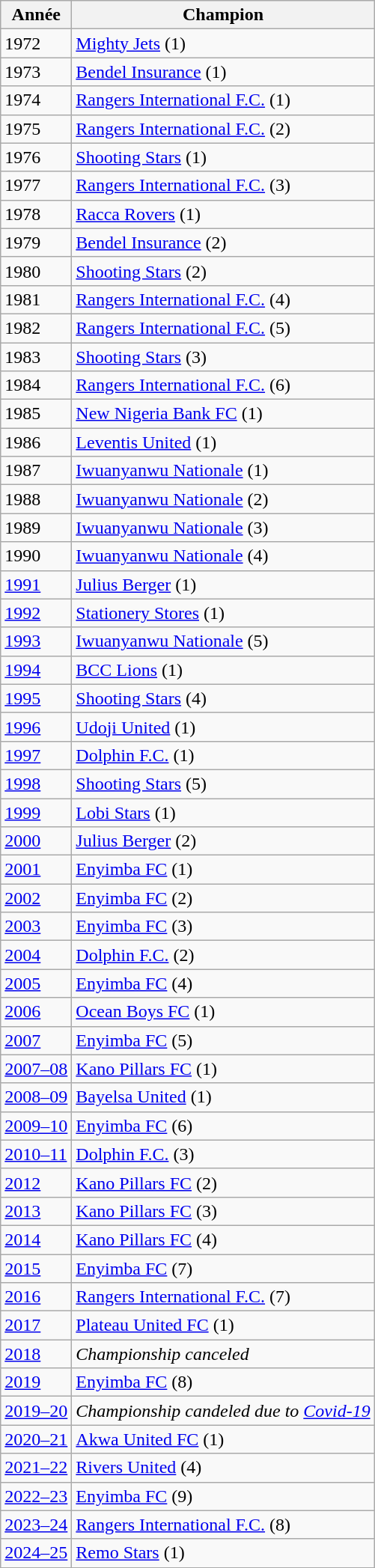<table class="wikitable">
<tr>
<th>Année</th>
<th>Champion</th>
</tr>
<tr>
<td>1972</td>
<td><a href='#'>Mighty Jets</a> (1)</td>
</tr>
<tr>
<td>1973</td>
<td><a href='#'>Bendel Insurance</a> (1)</td>
</tr>
<tr>
<td>1974</td>
<td><a href='#'>Rangers International F.C.</a> (1)</td>
</tr>
<tr>
<td>1975</td>
<td><a href='#'>Rangers International F.C.</a> (2)</td>
</tr>
<tr>
<td>1976</td>
<td><a href='#'>Shooting Stars</a> (1)</td>
</tr>
<tr>
<td>1977</td>
<td><a href='#'>Rangers International F.C.</a> (3)</td>
</tr>
<tr>
<td>1978</td>
<td><a href='#'>Racca Rovers</a> (1)</td>
</tr>
<tr>
<td>1979</td>
<td><a href='#'>Bendel Insurance</a> (2)</td>
</tr>
<tr>
<td>1980</td>
<td><a href='#'>Shooting Stars</a> (2)</td>
</tr>
<tr>
<td>1981</td>
<td><a href='#'>Rangers International F.C.</a> (4)</td>
</tr>
<tr>
<td>1982</td>
<td><a href='#'>Rangers International F.C.</a> (5)</td>
</tr>
<tr>
<td>1983</td>
<td><a href='#'>Shooting Stars</a> (3)</td>
</tr>
<tr>
<td>1984</td>
<td><a href='#'>Rangers International F.C.</a> (6)</td>
</tr>
<tr>
<td>1985</td>
<td><a href='#'>New Nigeria Bank FC</a> (1)</td>
</tr>
<tr>
<td>1986</td>
<td><a href='#'>Leventis United</a> (1)</td>
</tr>
<tr>
<td>1987</td>
<td><a href='#'>Iwuanyanwu Nationale</a> (1)</td>
</tr>
<tr>
<td>1988</td>
<td><a href='#'>Iwuanyanwu Nationale</a> (2)</td>
</tr>
<tr>
<td>1989</td>
<td><a href='#'>Iwuanyanwu Nationale</a> (3)</td>
</tr>
<tr>
<td>1990</td>
<td><a href='#'>Iwuanyanwu Nationale</a> (4)</td>
</tr>
<tr>
<td><a href='#'>1991</a></td>
<td><a href='#'>Julius Berger</a> (1)</td>
</tr>
<tr>
<td><a href='#'>1992</a></td>
<td><a href='#'>Stationery Stores</a> (1)</td>
</tr>
<tr>
<td><a href='#'>1993</a></td>
<td><a href='#'>Iwuanyanwu Nationale</a> (5)</td>
</tr>
<tr>
<td><a href='#'>1994</a></td>
<td><a href='#'>BCC Lions</a> (1)</td>
</tr>
<tr>
<td><a href='#'>1995</a></td>
<td><a href='#'>Shooting Stars</a> (4)</td>
</tr>
<tr>
<td><a href='#'>1996</a></td>
<td><a href='#'>Udoji United</a> (1)</td>
</tr>
<tr>
<td><a href='#'>1997</a></td>
<td><a href='#'>Dolphin F.C.</a> (1)</td>
</tr>
<tr>
<td><a href='#'>1998</a></td>
<td><a href='#'>Shooting Stars</a> (5)</td>
</tr>
<tr>
<td><a href='#'>1999</a></td>
<td><a href='#'>Lobi Stars</a> (1)</td>
</tr>
<tr>
<td><a href='#'>2000</a></td>
<td><a href='#'>Julius Berger</a> (2)</td>
</tr>
<tr>
<td><a href='#'>2001</a></td>
<td><a href='#'>Enyimba FC</a> (1)</td>
</tr>
<tr>
<td><a href='#'>2002</a></td>
<td><a href='#'>Enyimba FC</a> (2)</td>
</tr>
<tr>
<td><a href='#'>2003</a></td>
<td><a href='#'>Enyimba FC</a> (3)</td>
</tr>
<tr>
<td><a href='#'>2004</a></td>
<td><a href='#'>Dolphin F.C.</a> (2)</td>
</tr>
<tr>
<td><a href='#'>2005</a></td>
<td><a href='#'>Enyimba FC</a> (4)</td>
</tr>
<tr>
<td><a href='#'>2006</a></td>
<td><a href='#'>Ocean Boys FC</a> (1)</td>
</tr>
<tr>
<td><a href='#'>2007</a></td>
<td><a href='#'>Enyimba FC</a> (5)</td>
</tr>
<tr>
<td><a href='#'>2007–08</a></td>
<td><a href='#'>Kano Pillars FC</a> (1)</td>
</tr>
<tr>
<td><a href='#'>2008–09</a></td>
<td><a href='#'>Bayelsa United</a> (1)</td>
</tr>
<tr>
<td><a href='#'>2009–10</a></td>
<td><a href='#'>Enyimba FC</a> (6)</td>
</tr>
<tr>
<td><a href='#'>2010–11</a></td>
<td><a href='#'>Dolphin F.C.</a> (3)</td>
</tr>
<tr>
<td><a href='#'>2012</a></td>
<td><a href='#'>Kano Pillars FC</a> (2)</td>
</tr>
<tr>
<td><a href='#'>2013</a></td>
<td><a href='#'>Kano Pillars FC</a> (3)</td>
</tr>
<tr>
<td><a href='#'>2014</a></td>
<td><a href='#'>Kano Pillars FC</a> (4)</td>
</tr>
<tr>
<td><a href='#'>2015</a></td>
<td><a href='#'>Enyimba FC</a> (7)</td>
</tr>
<tr>
<td><a href='#'>2016</a></td>
<td><a href='#'>Rangers International F.C.</a> (7)</td>
</tr>
<tr>
<td><a href='#'>2017</a></td>
<td><a href='#'>Plateau United FC</a> (1)</td>
</tr>
<tr>
<td><a href='#'>2018</a></td>
<td><em>Championship canceled</em></td>
</tr>
<tr>
<td><a href='#'>2019</a></td>
<td><a href='#'>Enyimba FC</a> (8)</td>
</tr>
<tr>
<td><a href='#'>2019–20</a></td>
<td><em>Championship candeled due to <a href='#'>Covid-19</a></em></td>
</tr>
<tr>
<td><a href='#'>2020–21</a></td>
<td><a href='#'>Akwa United FC</a> (1)</td>
</tr>
<tr>
<td><a href='#'>2021–22</a></td>
<td><a href='#'>Rivers United</a> (4)</td>
</tr>
<tr>
<td><a href='#'>2022–23</a></td>
<td><a href='#'>Enyimba FC</a> (9)</td>
</tr>
<tr>
<td><a href='#'>2023–24</a></td>
<td><a href='#'>Rangers International F.C.</a> (8)</td>
</tr>
<tr>
<td><a href='#'>2024–25</a></td>
<td><a href='#'>Remo Stars</a> (1)</td>
</tr>
<tr>
</tr>
</table>
